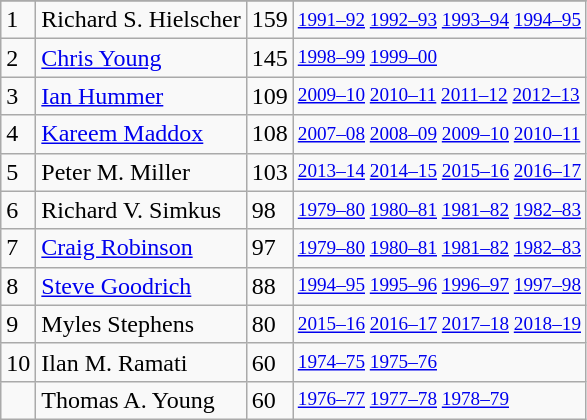<table class="wikitable">
<tr>
</tr>
<tr>
<td>1</td>
<td>Richard S. Hielscher</td>
<td>159</td>
<td style="font-size:80%;"><a href='#'>1991–92</a> <a href='#'>1992–93</a> <a href='#'>1993–94</a> <a href='#'>1994–95</a></td>
</tr>
<tr>
<td>2</td>
<td><a href='#'>Chris Young</a></td>
<td>145</td>
<td style="font-size:80%;"><a href='#'>1998–99</a> <a href='#'>1999–00</a></td>
</tr>
<tr>
<td>3</td>
<td><a href='#'>Ian Hummer</a></td>
<td>109</td>
<td style="font-size:80%;"><a href='#'>2009–10</a> <a href='#'>2010–11</a> <a href='#'>2011–12</a> <a href='#'>2012–13</a></td>
</tr>
<tr>
<td>4</td>
<td><a href='#'>Kareem Maddox</a></td>
<td>108</td>
<td style="font-size:80%;"><a href='#'>2007–08</a> <a href='#'>2008–09</a> <a href='#'>2009–10</a> <a href='#'>2010–11</a></td>
</tr>
<tr>
<td>5</td>
<td>Peter M. Miller</td>
<td>103</td>
<td style="font-size:80%;"><a href='#'>2013–14</a> <a href='#'>2014–15</a> <a href='#'>2015–16</a> <a href='#'>2016–17</a></td>
</tr>
<tr>
<td>6</td>
<td>Richard V. Simkus</td>
<td>98</td>
<td style="font-size:80%;"><a href='#'>1979–80</a> <a href='#'>1980–81</a> <a href='#'>1981–82</a> <a href='#'>1982–83</a></td>
</tr>
<tr>
<td>7</td>
<td><a href='#'>Craig Robinson</a></td>
<td>97</td>
<td style="font-size:80%;"><a href='#'>1979–80</a> <a href='#'>1980–81</a> <a href='#'>1981–82</a> <a href='#'>1982–83</a></td>
</tr>
<tr>
<td>8</td>
<td><a href='#'>Steve Goodrich</a></td>
<td>88</td>
<td style="font-size:80%;"><a href='#'>1994–95</a> <a href='#'>1995–96</a> <a href='#'>1996–97</a> <a href='#'>1997–98</a></td>
</tr>
<tr>
<td>9</td>
<td>Myles Stephens</td>
<td>80</td>
<td style="font-size:80%;"><a href='#'>2015–16</a> <a href='#'>2016–17</a> <a href='#'>2017–18</a> <a href='#'>2018–19</a></td>
</tr>
<tr>
<td>10</td>
<td>Ilan M. Ramati</td>
<td>60</td>
<td style="font-size:80%;"><a href='#'>1974–75</a> <a href='#'>1975–76</a></td>
</tr>
<tr>
<td></td>
<td>Thomas A. Young</td>
<td>60</td>
<td style="font-size:80%;"><a href='#'>1976–77</a> <a href='#'>1977–78</a> <a href='#'>1978–79</a></td>
</tr>
</table>
